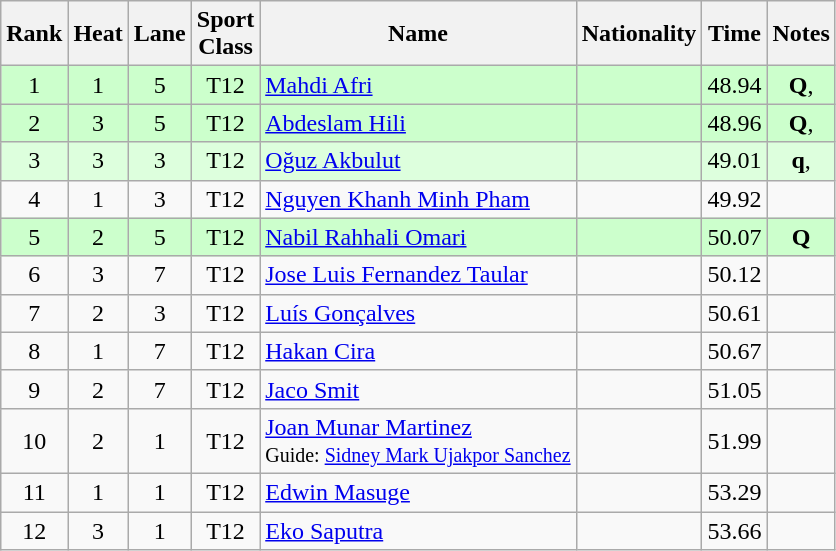<table class="wikitable sortable" style="text-align:center">
<tr>
<th>Rank</th>
<th>Heat</th>
<th>Lane</th>
<th>Sport<br>Class</th>
<th>Name</th>
<th>Nationality</th>
<th>Time</th>
<th>Notes</th>
</tr>
<tr bgcolor="ccffcc">
<td>1</td>
<td>1</td>
<td>5</td>
<td>T12</td>
<td align="left"><a href='#'>Mahdi Afri</a></td>
<td align="left"></td>
<td>48.94</td>
<td><strong>Q</strong>, </td>
</tr>
<tr bgcolor="ccffcc">
<td>2</td>
<td>3</td>
<td>5</td>
<td>T12</td>
<td align="left"><a href='#'>Abdeslam Hili</a></td>
<td align="left"></td>
<td>48.96</td>
<td><strong>Q</strong>, </td>
</tr>
<tr bgcolor="ddffdd">
<td>3</td>
<td>3</td>
<td>3</td>
<td>T12</td>
<td align="left"><a href='#'>Oğuz Akbulut</a></td>
<td align="left"></td>
<td>49.01</td>
<td><strong>q</strong>, </td>
</tr>
<tr>
<td>4</td>
<td>1</td>
<td>3</td>
<td>T12</td>
<td align="left"><a href='#'>Nguyen Khanh Minh Pham</a></td>
<td align="left"></td>
<td>49.92</td>
<td></td>
</tr>
<tr bgcolor="ccffcc">
<td>5</td>
<td>2</td>
<td>5</td>
<td>T12</td>
<td align="left"><a href='#'>Nabil Rahhali Omari</a></td>
<td align="left"></td>
<td>50.07</td>
<td><strong>Q</strong></td>
</tr>
<tr>
<td>6</td>
<td>3</td>
<td>7</td>
<td>T12</td>
<td align="left"><a href='#'>Jose Luis Fernandez Taular</a></td>
<td align="left"></td>
<td>50.12</td>
<td></td>
</tr>
<tr>
<td>7</td>
<td>2</td>
<td>3</td>
<td>T12</td>
<td align="left"><a href='#'>Luís Gonçalves</a></td>
<td align="left"></td>
<td>50.61</td>
<td></td>
</tr>
<tr>
<td>8</td>
<td>1</td>
<td>7</td>
<td>T12</td>
<td align="left"><a href='#'>Hakan Cira</a></td>
<td align="left"></td>
<td>50.67</td>
<td></td>
</tr>
<tr>
<td>9</td>
<td>2</td>
<td>7</td>
<td>T12</td>
<td align="left"><a href='#'>Jaco Smit</a></td>
<td align="left"></td>
<td>51.05</td>
<td></td>
</tr>
<tr>
<td>10</td>
<td>2</td>
<td>1</td>
<td>T12</td>
<td align="left"><a href='#'>Joan Munar Martinez</a><br><small>Guide: <a href='#'>Sidney Mark Ujakpor Sanchez</a></small></td>
<td align="left"></td>
<td>51.99</td>
<td></td>
</tr>
<tr>
<td>11</td>
<td>1</td>
<td>1</td>
<td>T12</td>
<td align="left"><a href='#'>Edwin Masuge</a></td>
<td align="left"></td>
<td>53.29</td>
<td></td>
</tr>
<tr>
<td>12</td>
<td>3</td>
<td>1</td>
<td>T12</td>
<td align="left"><a href='#'>Eko Saputra</a></td>
<td align="left"></td>
<td>53.66</td>
<td></td>
</tr>
</table>
